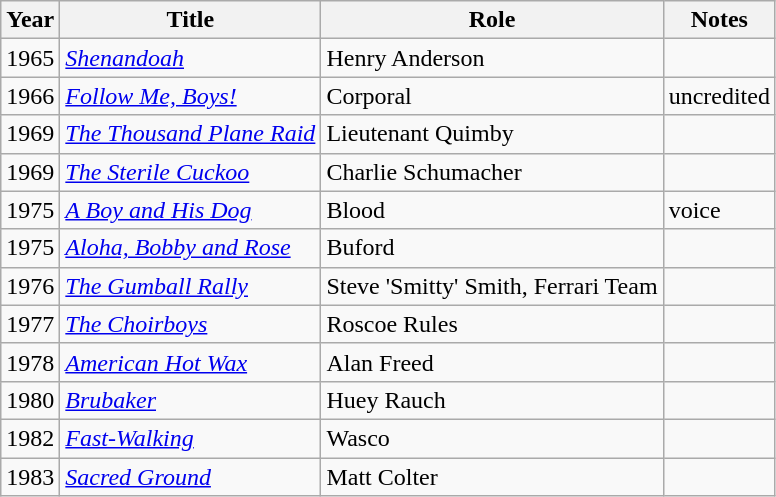<table class="wikitable">
<tr>
<th>Year</th>
<th>Title</th>
<th>Role</th>
<th>Notes</th>
</tr>
<tr>
<td>1965</td>
<td><em><a href='#'>Shenandoah</a></em></td>
<td>Henry Anderson</td>
<td></td>
</tr>
<tr>
<td>1966</td>
<td><em><a href='#'>Follow Me, Boys!</a></em></td>
<td>Corporal</td>
<td>uncredited</td>
</tr>
<tr>
<td>1969</td>
<td><em><a href='#'>The Thousand Plane Raid</a></em></td>
<td>Lieutenant Quimby</td>
<td></td>
</tr>
<tr>
<td>1969</td>
<td><em><a href='#'>The Sterile Cuckoo</a></em></td>
<td>Charlie Schumacher</td>
<td></td>
</tr>
<tr>
<td>1975</td>
<td><em><a href='#'>A Boy and His Dog</a></em></td>
<td>Blood</td>
<td>voice</td>
</tr>
<tr>
<td>1975</td>
<td><em><a href='#'>Aloha, Bobby and Rose</a></em></td>
<td>Buford</td>
<td></td>
</tr>
<tr>
<td>1976</td>
<td><em><a href='#'>The Gumball Rally</a></em></td>
<td>Steve 'Smitty' Smith, Ferrari Team</td>
<td></td>
</tr>
<tr>
<td>1977</td>
<td><em><a href='#'>The Choirboys</a></em></td>
<td>Roscoe Rules</td>
<td></td>
</tr>
<tr>
<td>1978</td>
<td><em><a href='#'>American Hot Wax</a></em></td>
<td>Alan Freed</td>
<td></td>
</tr>
<tr>
<td>1980</td>
<td><em><a href='#'>Brubaker</a></em></td>
<td>Huey Rauch</td>
<td></td>
</tr>
<tr>
<td>1982</td>
<td><em><a href='#'>Fast-Walking</a></em></td>
<td>Wasco</td>
<td></td>
</tr>
<tr>
<td>1983</td>
<td><em><a href='#'>Sacred Ground</a></em></td>
<td>Matt Colter</td>
<td></td>
</tr>
</table>
